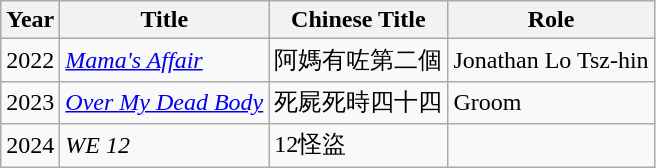<table class="wikitable">
<tr>
<th>Year</th>
<th>Title</th>
<th>Chinese Title</th>
<th>Role</th>
</tr>
<tr>
<td>2022</td>
<td><em><a href='#'>Mama's Affair</a></em></td>
<td>阿媽有咗第二個</td>
<td>Jonathan Lo Tsz-hin</td>
</tr>
<tr>
<td>2023</td>
<td><em><a href='#'>Over My Dead Body</a></em></td>
<td>死屍死時四十四</td>
<td>Groom</td>
</tr>
<tr>
<td>2024</td>
<td><em>WE 12</em></td>
<td>12怪盜</td>
</tr>
</table>
